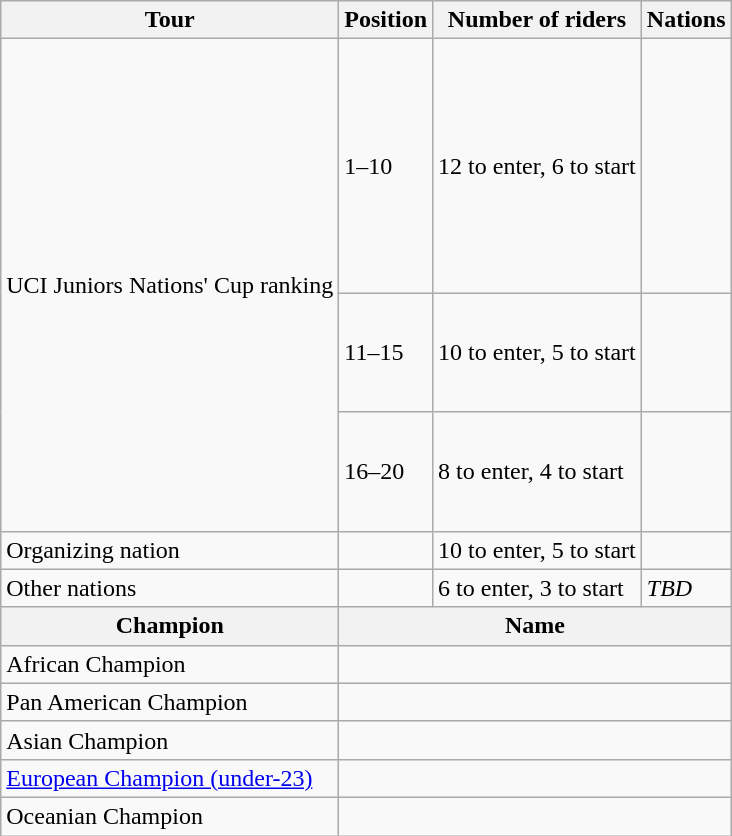<table class="wikitable">
<tr>
<th>Tour</th>
<th>Position</th>
<th>Number of riders</th>
<th>Nations</th>
</tr>
<tr>
<td rowspan=3>UCI Juniors Nations' Cup ranking</td>
<td>1–10</td>
<td>12 to enter, 6 to start</td>
<td><br><br><br><br><br><br><br><br><br></td>
</tr>
<tr>
<td>11–15</td>
<td>10 to enter, 5 to start</td>
<td><br><br><br><br></td>
</tr>
<tr>
<td>16–20</td>
<td>8 to enter, 4 to start</td>
<td><br><br><br><br></td>
</tr>
<tr>
<td>Organizing nation</td>
<td></td>
<td>10 to enter, 5 to start</td>
<td></td>
</tr>
<tr>
<td>Other nations</td>
<td></td>
<td>6 to enter, 3 to start</td>
<td><em>TBD</em></td>
</tr>
<tr>
<th>Champion</th>
<th colspan=3>Name</th>
</tr>
<tr>
<td>African Champion</td>
<td colspan=3></td>
</tr>
<tr>
<td>Pan American Champion</td>
<td colspan=3></td>
</tr>
<tr>
<td>Asian Champion</td>
<td colspan=3></td>
</tr>
<tr>
<td><a href='#'>European Champion (under-23)</a></td>
<td colspan=3></td>
</tr>
<tr>
<td>Oceanian Champion</td>
<td colspan=3></td>
</tr>
</table>
